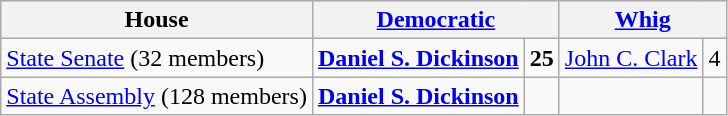<table class=wikitable>
<tr bgcolor=lightgrey>
<th>House</th>
<th colspan=2><a href='#'>Democratic</a></th>
<th colspan=2><a href='#'>Whig</a></th>
</tr>
<tr>
<td><a href='#'>State Senate</a> (32 members)</td>
<td><strong> <a href='#'>Daniel S. Dickinson</a></strong></td>
<td><strong>25</strong></td>
<td><a href='#'>John C. Clark</a></td>
<td>4</td>
</tr>
<tr>
<td><a href='#'>State Assembly</a> (128 members)</td>
<td><strong> <a href='#'>Daniel S. Dickinson</a></strong></td>
<td></td>
<td></td>
<td></td>
</tr>
</table>
